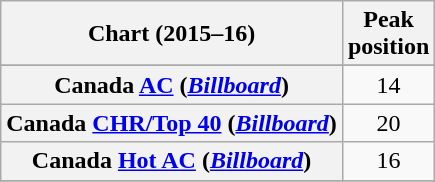<table class="wikitable sortable plainrowheaders" style="text-align:center">
<tr>
<th>Chart (2015–16)</th>
<th>Peak <br> position</th>
</tr>
<tr>
</tr>
<tr>
<th scope="row">Canada <a href='#'>AC</a> (<a href='#'><em>Billboard</em></a>)</th>
<td>14</td>
</tr>
<tr>
<th scope="row">Canada <a href='#'>CHR/Top 40</a> (<a href='#'><em>Billboard</em></a>)</th>
<td>20</td>
</tr>
<tr>
<th scope="row">Canada <a href='#'>Hot AC</a> (<a href='#'><em>Billboard</em></a>)</th>
<td>16</td>
</tr>
<tr>
</tr>
<tr>
</tr>
</table>
